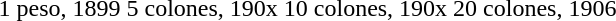<table>
<tr>
<td></td>
<td></td>
<td></td>
<td></td>
</tr>
<tr>
<td></td>
<td></td>
<td></td>
<td></td>
</tr>
<tr style="text-align:center;">
<td>1 peso, 1899</td>
<td style="text-align:center;">5 colones, 190x</td>
<td style="text-align:center;">10 colones, 190x</td>
<td style="text-align:center;">20 colones, 1906</td>
</tr>
</table>
